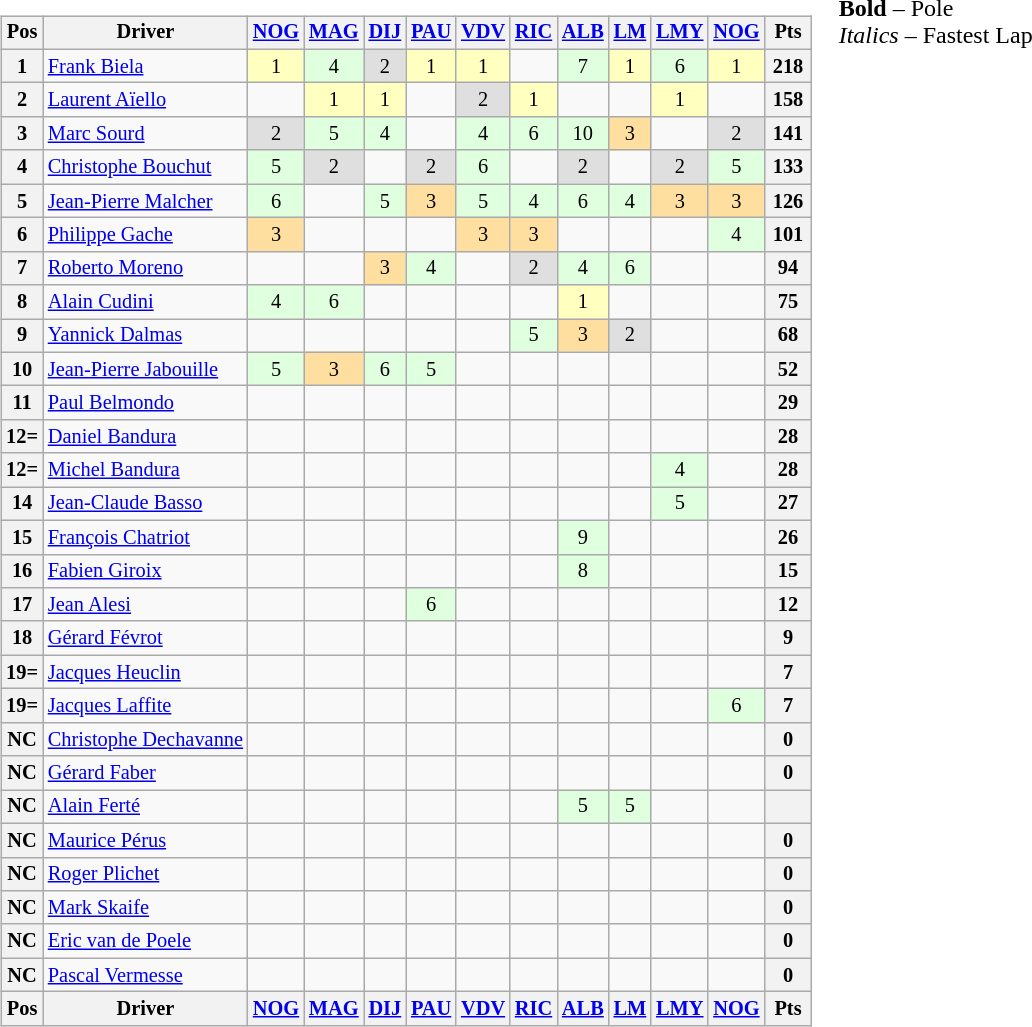<table>
<tr>
<td valign="top"><br><table align="left"| class="wikitable" style="font-size: 85%; text-align: center">
<tr valign="top">
<th valign="middle">Pos</th>
<th valign="middle">Driver</th>
<th><a href='#'>NOG</a><br></th>
<th><a href='#'>MAG</a><br></th>
<th><a href='#'>DIJ</a><br></th>
<th><a href='#'>PAU</a><br></th>
<th><a href='#'>VDV</a><br></th>
<th><a href='#'>RIC</a><br></th>
<th><a href='#'>ALB</a><br></th>
<th><a href='#'>LM</a><br></th>
<th><a href='#'>LMY</a><br></th>
<th><a href='#'>NOG</a><br></th>
<th valign="middle"> Pts </th>
</tr>
<tr>
<th>1</th>
<td align="left"> <a href='#'>Frank Biela</a></td>
<td style="background:#FFFFBF;">1</td>
<td style="background:#DFFFDF;">4</td>
<td style="background:#DFDFDF;">2</td>
<td style="background:#FFFFBF;">1</td>
<td style="background:#FFFFBF;">1</td>
<td></td>
<td style="background:#DFFFDF;">7</td>
<td style="background:#FFFFBF;">1</td>
<td style="background:#DFFFDF;">6</td>
<td style="background:#FFFFBF;">1</td>
<th>218</th>
</tr>
<tr>
<th>2</th>
<td align="left"> <a href='#'>Laurent Aïello</a></td>
<td></td>
<td style="background:#FFFFBF;">1</td>
<td style="background:#FFFFBF;">1</td>
<td></td>
<td style="background:#DFDFDF;">2</td>
<td style="background:#FFFFBF;">1</td>
<td></td>
<td></td>
<td style="background:#FFFFBF;">1</td>
<td></td>
<th>158</th>
</tr>
<tr>
<th>3</th>
<td align="left"> <a href='#'>Marc Sourd</a></td>
<td style="background:#DFDFDF;">2</td>
<td style="background:#DFFFDF;">5</td>
<td style="background:#DFFFDF;">4</td>
<td></td>
<td style="background:#DFFFDF;">4</td>
<td style="background:#DFFFDF;">6</td>
<td style="background:#DFFFDF;">10</td>
<td style="background:#FFDF9F;">3</td>
<td></td>
<td style="background:#DFDFDF;">2</td>
<th>141</th>
</tr>
<tr>
<th>4</th>
<td align="left"> <a href='#'>Christophe Bouchut</a></td>
<td style="background:#DFFFDF;">5</td>
<td style="background:#DFDFDF;">2</td>
<td></td>
<td style="background:#DFDFDF;">2</td>
<td style="background:#DFFFDF;">6</td>
<td></td>
<td style="background:#DFDFDF;">2</td>
<td></td>
<td style="background:#DFDFDF;">2</td>
<td style="background:#DFFFDF;">5</td>
<th>133</th>
</tr>
<tr>
<th>5</th>
<td align="left"> <a href='#'>Jean-Pierre Malcher</a></td>
<td style="background:#DFFFDF;">6</td>
<td></td>
<td style="background:#DFFFDF;">5</td>
<td style="background:#FFDF9F;">3</td>
<td style="background:#DFFFDF;">5</td>
<td style="background:#DFFFDF;">4</td>
<td style="background:#DFFFDF;">6</td>
<td style="background:#DFFFDF;">4</td>
<td style="background:#FFDF9F;">3</td>
<td style="background:#FFDF9F;">3</td>
<th>126</th>
</tr>
<tr>
<th>6</th>
<td align="left"> <a href='#'>Philippe Gache</a></td>
<td style="background:#FFDF9F;">3</td>
<td></td>
<td></td>
<td></td>
<td style="background:#FFDF9F;">3</td>
<td style="background:#FFDF9F;">3</td>
<td></td>
<td></td>
<td></td>
<td style="background:#DFFFDF;">4</td>
<th>101</th>
</tr>
<tr>
<th>7</th>
<td align="left"> <a href='#'>Roberto Moreno</a></td>
<td></td>
<td></td>
<td style="background:#FFDF9F;">3</td>
<td style="background:#DFFFDF;">4</td>
<td></td>
<td style="background:#DFDFDF;">2</td>
<td style="background:#DFFFDF;">4</td>
<td style="background:#DFFFDF;">6</td>
<td></td>
<td></td>
<th>94</th>
</tr>
<tr>
<th>8</th>
<td align="left"> <a href='#'>Alain Cudini</a></td>
<td style="background:#DFFFDF;">4</td>
<td style="background:#DFFFDF;">6</td>
<td></td>
<td></td>
<td></td>
<td></td>
<td style="background:#FFFFBF;">1</td>
<td></td>
<td></td>
<td></td>
<th>75</th>
</tr>
<tr>
<th>9</th>
<td align="left"> <a href='#'>Yannick Dalmas</a></td>
<td></td>
<td></td>
<td></td>
<td></td>
<td></td>
<td style="background:#DFFFDF;">5</td>
<td style="background:#FFDF9F;">3</td>
<td style="background:#DFDFDF;">2</td>
<td></td>
<td></td>
<th>68</th>
</tr>
<tr>
<th>10</th>
<td align="left"> <a href='#'>Jean-Pierre Jabouille</a></td>
<td style="background:#DFFFDF;">5</td>
<td style="background:#FFDF9F;">3</td>
<td style="background:#DFFFDF;">6</td>
<td style="background:#DFFFDF;">5</td>
<td></td>
<td></td>
<td></td>
<td></td>
<td></td>
<td></td>
<th>52</th>
</tr>
<tr>
<th>11</th>
<td align="left"> <a href='#'>Paul Belmondo</a></td>
<td></td>
<td></td>
<td></td>
<td></td>
<td></td>
<td></td>
<td></td>
<td></td>
<td></td>
<td></td>
<th>29</th>
</tr>
<tr>
<th>12=</th>
<td align="left"> <a href='#'>Daniel Bandura</a></td>
<td></td>
<td></td>
<td></td>
<td></td>
<td></td>
<td></td>
<td></td>
<td></td>
<td></td>
<td></td>
<th>28</th>
</tr>
<tr>
<th>12=</th>
<td align="left"> <a href='#'>Michel Bandura</a></td>
<td></td>
<td></td>
<td></td>
<td></td>
<td></td>
<td></td>
<td></td>
<td></td>
<td style="background:#DFFFDF;">4</td>
<td></td>
<th>28</th>
</tr>
<tr>
<th>14</th>
<td align="left"> <a href='#'>Jean-Claude Basso</a></td>
<td></td>
<td></td>
<td></td>
<td></td>
<td></td>
<td></td>
<td></td>
<td></td>
<td style="background:#DFFFDF;">5</td>
<td></td>
<th>27</th>
</tr>
<tr>
<th>15</th>
<td align="left"> <a href='#'>François Chatriot</a></td>
<td></td>
<td></td>
<td></td>
<td></td>
<td></td>
<td></td>
<td style="background:#DFFFDF;">9</td>
<td></td>
<td></td>
<td></td>
<th>26</th>
</tr>
<tr>
<th>16</th>
<td align="left"> <a href='#'>Fabien Giroix</a></td>
<td></td>
<td></td>
<td></td>
<td></td>
<td></td>
<td></td>
<td style="background:#DFFFDF;">8</td>
<td></td>
<td></td>
<td></td>
<th>15</th>
</tr>
<tr>
<th>17</th>
<td align="left"> <a href='#'>Jean Alesi</a></td>
<td></td>
<td></td>
<td></td>
<td style="background:#DFFFDF;">6</td>
<td></td>
<td></td>
<td></td>
<td></td>
<td></td>
<td></td>
<th>12</th>
</tr>
<tr>
<th>18</th>
<td align="left"> <a href='#'>Gérard Févrot</a></td>
<td></td>
<td></td>
<td></td>
<td></td>
<td></td>
<td></td>
<td></td>
<td></td>
<td></td>
<td></td>
<th>9</th>
</tr>
<tr>
<th>19=</th>
<td align="left"> <a href='#'>Jacques Heuclin</a></td>
<td></td>
<td></td>
<td></td>
<td></td>
<td></td>
<td></td>
<td></td>
<td></td>
<td></td>
<td></td>
<th>7</th>
</tr>
<tr>
<th>19=</th>
<td align="left"> <a href='#'>Jacques Laffite</a></td>
<td></td>
<td></td>
<td></td>
<td></td>
<td></td>
<td></td>
<td></td>
<td></td>
<td></td>
<td style="background:#DFFFDF;">6</td>
<th>7</th>
</tr>
<tr>
<th>NC</th>
<td align="left"> <a href='#'>Christophe Dechavanne</a></td>
<td></td>
<td></td>
<td></td>
<td></td>
<td></td>
<td></td>
<td></td>
<td></td>
<td></td>
<td></td>
<th>0</th>
</tr>
<tr>
<th>NC</th>
<td align="left"> <a href='#'>Gérard Faber</a></td>
<td></td>
<td></td>
<td></td>
<td></td>
<td></td>
<td></td>
<td></td>
<td></td>
<td></td>
<td></td>
<th>0</th>
</tr>
<tr>
<th>NC</th>
<td align="left"> <a href='#'>Alain Ferté</a></td>
<td></td>
<td></td>
<td></td>
<td></td>
<td></td>
<td></td>
<td style="background:#DFFFDF;">5</td>
<td style="background:#DFFFDF;">5</td>
<td></td>
<td></td>
<th></th>
</tr>
<tr>
<th>NC</th>
<td align="left"> <a href='#'>Maurice Pérus</a></td>
<td></td>
<td></td>
<td></td>
<td></td>
<td></td>
<td></td>
<td></td>
<td></td>
<td></td>
<td></td>
<th>0</th>
</tr>
<tr>
<th>NC</th>
<td align="left"> <a href='#'>Roger Plichet</a></td>
<td></td>
<td></td>
<td></td>
<td></td>
<td></td>
<td></td>
<td></td>
<td></td>
<td></td>
<td></td>
<th>0</th>
</tr>
<tr>
<th>NC</th>
<td align="left"> <a href='#'>Mark Skaife</a></td>
<td></td>
<td></td>
<td></td>
<td></td>
<td></td>
<td></td>
<td></td>
<td></td>
<td></td>
<td></td>
<th>0</th>
</tr>
<tr>
<th>NC</th>
<td align="left"> <a href='#'>Eric van de Poele</a></td>
<td></td>
<td></td>
<td></td>
<td></td>
<td></td>
<td></td>
<td></td>
<td></td>
<td></td>
<td></td>
<th>0</th>
</tr>
<tr>
<th>NC</th>
<td align="left"> <a href='#'>Pascal Vermesse</a></td>
<td></td>
<td></td>
<td></td>
<td></td>
<td></td>
<td></td>
<td></td>
<td></td>
<td></td>
<td></td>
<th>0</th>
</tr>
<tr valign="top">
<th valign="middle">Pos</th>
<th valign="middle">Driver</th>
<th><a href='#'>NOG</a><br></th>
<th><a href='#'>MAG</a><br></th>
<th><a href='#'>DIJ</a><br></th>
<th><a href='#'>PAU</a><br></th>
<th><a href='#'>VDV</a><br></th>
<th><a href='#'>RIC</a><br></th>
<th><a href='#'>ALB</a><br></th>
<th><a href='#'>LM</a><br></th>
<th><a href='#'>LMY</a><br></th>
<th><a href='#'>NOG</a><br></th>
<th valign="middle"> Pts </th>
</tr>
</table>
</td>
<td valign="top"><br>
<span><strong>Bold</strong> – Pole<br>
<em>Italics</em> – Fastest Lap</span></td>
</tr>
</table>
